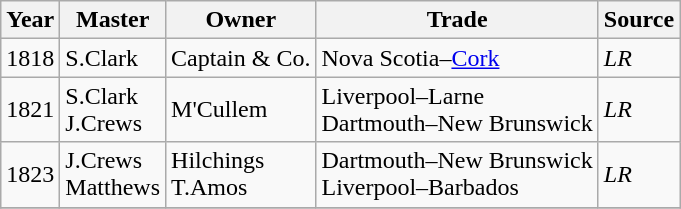<table class=" wikitable">
<tr>
<th>Year</th>
<th>Master</th>
<th>Owner</th>
<th>Trade</th>
<th>Source</th>
</tr>
<tr>
<td>1818</td>
<td>S.Clark</td>
<td>Captain & Co.</td>
<td>Nova Scotia–<a href='#'>Cork</a></td>
<td><em>LR</em></td>
</tr>
<tr>
<td>1821</td>
<td>S.Clark<br>J.Crews</td>
<td>M'Cullem</td>
<td>Liverpool–Larne<br>Dartmouth–New Brunswick</td>
<td><em>LR</em></td>
</tr>
<tr>
<td>1823</td>
<td>J.Crews<br>Matthews</td>
<td>Hilchings<br>T.Amos</td>
<td>Dartmouth–New Brunswick<br>Liverpool–Barbados</td>
<td><em>LR</em></td>
</tr>
<tr>
</tr>
</table>
